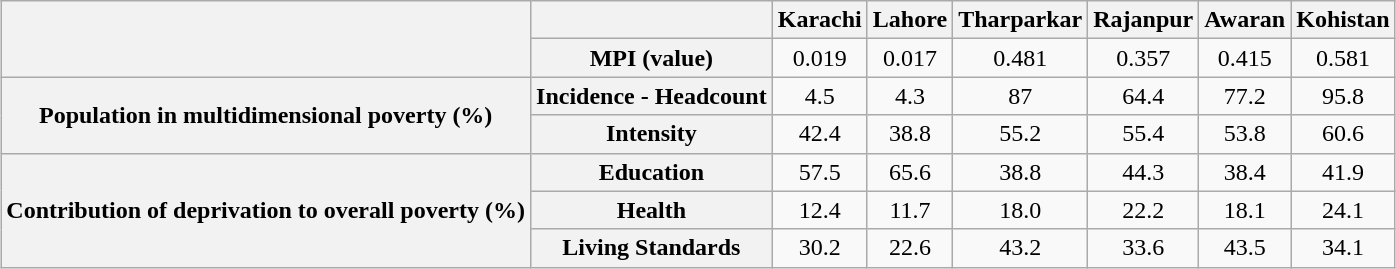<table class="wikitable" style="margin-left: auto; margin-right: auto; text-align: center">
<tr>
<th rowspan="2"></th>
<th></th>
<th>Karachi</th>
<th>Lahore</th>
<th>Tharparkar</th>
<th>Rajanpur</th>
<th>Awaran</th>
<th>Kohistan</th>
</tr>
<tr>
<th>MPI (value)</th>
<td>0.019</td>
<td>0.017</td>
<td>0.481</td>
<td>0.357</td>
<td>0.415</td>
<td>0.581</td>
</tr>
<tr>
<th rowspan="2">Population in multidimensional poverty (%)</th>
<th>Incidence - Headcount</th>
<td>4.5</td>
<td>4.3</td>
<td>87</td>
<td>64.4</td>
<td>77.2</td>
<td>95.8</td>
</tr>
<tr>
<th>Intensity</th>
<td>42.4</td>
<td>38.8</td>
<td>55.2</td>
<td>55.4</td>
<td>53.8</td>
<td>60.6</td>
</tr>
<tr>
<th rowspan="3">Contribution of deprivation to overall poverty (%)</th>
<th>Education</th>
<td>57.5</td>
<td>65.6</td>
<td>38.8</td>
<td>44.3</td>
<td>38.4</td>
<td>41.9</td>
</tr>
<tr>
<th>Health</th>
<td>12.4</td>
<td>11.7</td>
<td>18.0</td>
<td>22.2</td>
<td>18.1</td>
<td>24.1</td>
</tr>
<tr>
<th>Living Standards</th>
<td>30.2</td>
<td>22.6</td>
<td>43.2</td>
<td>33.6</td>
<td>43.5</td>
<td>34.1</td>
</tr>
</table>
